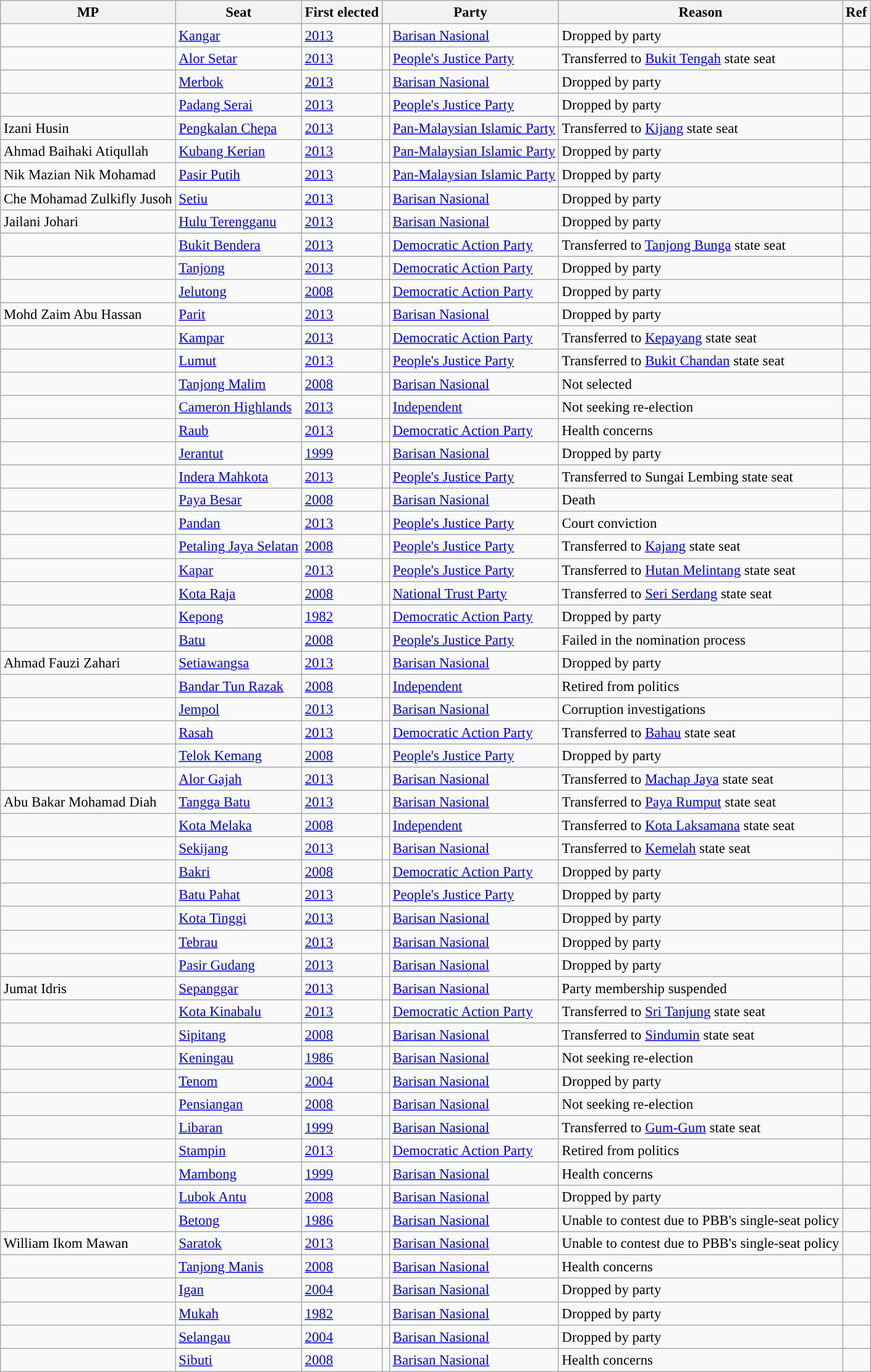<table class="wikitable" style="font-size:95%;">
<tr>
<th scope="col">MP</th>
<th scope="col">Seat</th>
<th scope="col">First elected</th>
<th colspan="2" scope="col">Party</th>
<th scope="col">Reason</th>
<th scope="col">Ref</th>
</tr>
<tr>
<td></td>
<td><a href='#'>Kangar</a></td>
<td><a href='#'>2013</a></td>
<td width="1"></td>
<td><a href='#'>Barisan Nasional</a></td>
<td>Dropped by party</td>
<td></td>
</tr>
<tr>
<td></td>
<td><a href='#'>Alor Setar</a></td>
<td><a href='#'>2013</a></td>
<td width="1"></td>
<td><a href='#'>People's Justice Party</a></td>
<td>Transferred to <a href='#'>Bukit Tengah</a> state seat</td>
<td></td>
</tr>
<tr>
<td></td>
<td><a href='#'>Merbok</a></td>
<td><a href='#'>2013</a></td>
<td width="1"></td>
<td><a href='#'>Barisan Nasional</a></td>
<td>Dropped by party</td>
<td></td>
</tr>
<tr>
<td></td>
<td><a href='#'>Padang Serai</a></td>
<td><a href='#'>2013</a></td>
<td width="1"></td>
<td><a href='#'>People's Justice Party</a></td>
<td>Dropped by party</td>
<td></td>
</tr>
<tr>
<td>Izani Husin</td>
<td><a href='#'>Pengkalan Chepa</a></td>
<td><a href='#'>2013</a></td>
<td width="1"></td>
<td><a href='#'>Pan-Malaysian Islamic Party</a></td>
<td>Transferred to <a href='#'>Kijang</a> state seat</td>
<td></td>
</tr>
<tr>
<td>Ahmad Baihaki Atiqullah</td>
<td><a href='#'>Kubang Kerian</a></td>
<td><a href='#'>2013</a></td>
<td width="1"></td>
<td><a href='#'>Pan-Malaysian Islamic Party</a></td>
<td>Dropped by party</td>
<td></td>
</tr>
<tr>
<td>Nik Mazian Nik Mohamad</td>
<td><a href='#'>Pasir Putih</a></td>
<td><a href='#'>2013</a></td>
<td width="1"></td>
<td><a href='#'>Pan-Malaysian Islamic Party</a></td>
<td>Dropped by party</td>
<td></td>
</tr>
<tr>
<td>Che Mohamad Zulkifly Jusoh</td>
<td><a href='#'>Setiu</a></td>
<td><a href='#'>2013</a></td>
<td width="1"></td>
<td><a href='#'>Barisan Nasional</a></td>
<td>Dropped by party</td>
<td></td>
</tr>
<tr>
<td>Jailani Johari</td>
<td><a href='#'>Hulu Terengganu</a></td>
<td><a href='#'>2013</a></td>
<td width="1"></td>
<td><a href='#'>Barisan Nasional</a></td>
<td>Dropped by party</td>
<td></td>
</tr>
<tr>
<td></td>
<td><a href='#'>Bukit Bendera</a></td>
<td><a href='#'>2013</a></td>
<td width="1"></td>
<td><a href='#'>Democratic Action Party</a></td>
<td>Transferred to <a href='#'>Tanjong Bunga</a> state seat</td>
<td></td>
</tr>
<tr>
<td></td>
<td><a href='#'>Tanjong</a></td>
<td><a href='#'>2013</a></td>
<td width="1"></td>
<td><a href='#'>Democratic Action Party</a></td>
<td>Dropped by party</td>
<td></td>
</tr>
<tr>
<td></td>
<td><a href='#'>Jelutong</a></td>
<td><a href='#'>2008</a></td>
<td width="1"></td>
<td><a href='#'>Democratic Action Party</a></td>
<td>Dropped by party</td>
<td></td>
</tr>
<tr>
<td>Mohd Zaim Abu Hassan</td>
<td><a href='#'>Parit</a></td>
<td><a href='#'>2013</a></td>
<td width="1"></td>
<td><a href='#'>Barisan Nasional</a></td>
<td>Dropped by party</td>
<td></td>
</tr>
<tr>
<td></td>
<td><a href='#'>Kampar</a></td>
<td><a href='#'>2013</a></td>
<td width="1"></td>
<td><a href='#'>Democratic Action Party</a></td>
<td>Transferred to <a href='#'>Kepayang</a> state seat</td>
<td></td>
</tr>
<tr>
<td></td>
<td><a href='#'>Lumut</a></td>
<td><a href='#'>2013</a></td>
<td width="1"></td>
<td><a href='#'>People's Justice Party</a></td>
<td>Transferred to <a href='#'>Bukit Chandan</a> state seat</td>
<td></td>
</tr>
<tr>
<td></td>
<td><a href='#'>Tanjong Malim</a></td>
<td><a href='#'>2008</a></td>
<td width="1"></td>
<td><a href='#'>Barisan Nasional</a></td>
<td>Not selected</td>
<td></td>
</tr>
<tr>
<td></td>
<td><a href='#'>Cameron Highlands</a></td>
<td><a href='#'>2013</a></td>
<td width="1"></td>
<td><a href='#'>Independent</a></td>
<td>Not seeking re-election</td>
<td></td>
</tr>
<tr>
<td></td>
<td><a href='#'>Raub</a></td>
<td><a href='#'>2013</a></td>
<td width="1"></td>
<td><a href='#'>Democratic Action Party</a></td>
<td>Health concerns</td>
<td></td>
</tr>
<tr>
<td></td>
<td><a href='#'>Jerantut</a></td>
<td><a href='#'>1999</a></td>
<td width="1"></td>
<td><a href='#'>Barisan Nasional</a></td>
<td>Dropped by party</td>
<td></td>
</tr>
<tr>
<td></td>
<td><a href='#'>Indera Mahkota</a></td>
<td><a href='#'>2013</a></td>
<td width="1"></td>
<td><a href='#'>People's Justice Party</a></td>
<td>Transferred to Sungai Lembing state seat</td>
<td></td>
</tr>
<tr>
<td></td>
<td><a href='#'>Paya Besar</a></td>
<td><a href='#'>2008</a></td>
<td width="1"></td>
<td><a href='#'>Barisan Nasional</a></td>
<td>Death</td>
<td></td>
</tr>
<tr>
<td></td>
<td><a href='#'>Pandan</a></td>
<td><a href='#'>2013</a></td>
<td width="1"></td>
<td><a href='#'>People's Justice Party</a></td>
<td>Court conviction</td>
<td></td>
</tr>
<tr>
<td></td>
<td><a href='#'>Petaling Jaya Selatan</a></td>
<td><a href='#'>2008</a></td>
<td width="1"></td>
<td><a href='#'>People's Justice Party</a></td>
<td>Transferred to <a href='#'>Kajang</a> state seat</td>
<td></td>
</tr>
<tr>
<td></td>
<td><a href='#'>Kapar</a></td>
<td><a href='#'>2013</a></td>
<td width="1"></td>
<td><a href='#'>People's Justice Party</a></td>
<td>Transferred to <a href='#'>Hutan Melintang</a> state seat</td>
<td></td>
</tr>
<tr>
<td></td>
<td><a href='#'>Kota Raja</a></td>
<td><a href='#'>2008</a></td>
<td width="1"></td>
<td><a href='#'>National Trust Party</a></td>
<td>Transferred to <a href='#'>Seri Serdang</a> state seat</td>
<td></td>
</tr>
<tr>
<td></td>
<td><a href='#'>Kepong</a></td>
<td><a href='#'>1982</a></td>
<td width="1"></td>
<td><a href='#'>Democratic Action Party</a></td>
<td>Dropped by party</td>
<td></td>
</tr>
<tr>
<td></td>
<td><a href='#'>Batu</a></td>
<td><a href='#'>2008</a></td>
<td width="1"></td>
<td><a href='#'>People's Justice Party</a></td>
<td>Failed in the nomination process</td>
<td></td>
</tr>
<tr>
<td>Ahmad Fauzi Zahari</td>
<td><a href='#'>Setiawangsa</a></td>
<td><a href='#'>2013</a></td>
<td width="1"></td>
<td><a href='#'>Barisan Nasional</a></td>
<td>Dropped by party</td>
<td></td>
</tr>
<tr>
<td></td>
<td><a href='#'>Bandar Tun Razak</a></td>
<td><a href='#'>2008</a></td>
<td width="1"></td>
<td><a href='#'>Independent</a></td>
<td>Retired from politics</td>
<td></td>
</tr>
<tr>
<td></td>
<td><a href='#'>Jempol</a></td>
<td><a href='#'>2013</a></td>
<td width="1"></td>
<td><a href='#'>Barisan Nasional</a></td>
<td>Corruption investigations</td>
<td></td>
</tr>
<tr>
<td></td>
<td><a href='#'>Rasah</a></td>
<td><a href='#'>2013</a></td>
<td width="1"></td>
<td><a href='#'>Democratic Action Party</a></td>
<td>Transferred to <a href='#'>Bahau</a> state seat</td>
<td></td>
</tr>
<tr>
<td></td>
<td><a href='#'>Telok Kemang</a></td>
<td><a href='#'>2008</a></td>
<td width="1"></td>
<td><a href='#'>People's Justice Party</a></td>
<td>Dropped by party</td>
<td></td>
</tr>
<tr>
<td></td>
<td><a href='#'>Alor Gajah</a></td>
<td><a href='#'>2013</a></td>
<td width="1"></td>
<td><a href='#'>Barisan Nasional</a></td>
<td>Transferred to <a href='#'>Machap Jaya</a> state seat</td>
<td></td>
</tr>
<tr>
<td>Abu Bakar Mohamad Diah</td>
<td><a href='#'>Tangga Batu</a></td>
<td><a href='#'>2013</a></td>
<td width="1"></td>
<td><a href='#'>Barisan Nasional</a></td>
<td>Transferred to <a href='#'>Paya Rumput</a> state seat</td>
<td></td>
</tr>
<tr>
<td></td>
<td><a href='#'>Kota Melaka</a></td>
<td><a href='#'>2008</a></td>
<td width="1"></td>
<td><a href='#'>Independent</a></td>
<td>Transferred to <a href='#'>Kota Laksamana</a> state seat</td>
<td></td>
</tr>
<tr>
<td></td>
<td><a href='#'>Sekijang</a></td>
<td><a href='#'>2013</a></td>
<td width="1"></td>
<td><a href='#'>Barisan Nasional</a></td>
<td>Transferred to <a href='#'>Kemelah</a> state seat</td>
<td></td>
</tr>
<tr>
<td></td>
<td><a href='#'>Bakri</a></td>
<td><a href='#'>2008</a></td>
<td width="1"></td>
<td><a href='#'>Democratic Action Party</a></td>
<td>Dropped by party</td>
<td></td>
</tr>
<tr>
<td></td>
<td><a href='#'>Batu Pahat</a></td>
<td><a href='#'>2013</a></td>
<td width="1"></td>
<td><a href='#'>People's Justice Party</a></td>
<td>Dropped by party</td>
<td></td>
</tr>
<tr>
<td></td>
<td><a href='#'>Kota Tinggi</a></td>
<td><a href='#'>2013</a></td>
<td width="1"></td>
<td><a href='#'>Barisan Nasional</a></td>
<td>Dropped by party</td>
<td></td>
</tr>
<tr>
<td></td>
<td><a href='#'>Tebrau</a></td>
<td><a href='#'>2013</a></td>
<td width="1"></td>
<td><a href='#'>Barisan Nasional</a></td>
<td>Dropped by party</td>
<td></td>
</tr>
<tr>
<td></td>
<td><a href='#'>Pasir Gudang</a></td>
<td><a href='#'>2013</a></td>
<td width="1"></td>
<td><a href='#'>Barisan Nasional</a></td>
<td>Dropped by party</td>
<td></td>
</tr>
<tr>
<td>Jumat Idris</td>
<td><a href='#'>Sepanggar</a></td>
<td><a href='#'>2013</a></td>
<td width="1"></td>
<td><a href='#'>Barisan Nasional</a></td>
<td>Party membership suspended</td>
<td></td>
</tr>
<tr>
<td></td>
<td><a href='#'>Kota Kinabalu</a></td>
<td><a href='#'>2013</a></td>
<td width="1"></td>
<td><a href='#'>Democratic Action Party</a></td>
<td>Transferred to <a href='#'>Sri Tanjung</a> state seat</td>
<td></td>
</tr>
<tr>
<td></td>
<td><a href='#'>Sipitang</a></td>
<td><a href='#'>2008</a></td>
<td width="1"></td>
<td><a href='#'>Barisan Nasional</a></td>
<td>Transferred to <a href='#'>Sindumin</a> state seat</td>
<td></td>
</tr>
<tr>
<td></td>
<td><a href='#'>Keningau</a></td>
<td><a href='#'>1986</a></td>
<td width="1"></td>
<td><a href='#'>Barisan Nasional</a></td>
<td>Not seeking re-election</td>
<td></td>
</tr>
<tr>
<td></td>
<td><a href='#'>Tenom</a></td>
<td><a href='#'>2004</a></td>
<td width="1"></td>
<td><a href='#'>Barisan Nasional</a></td>
<td>Dropped by party</td>
<td></td>
</tr>
<tr>
<td></td>
<td><a href='#'>Pensiangan</a></td>
<td><a href='#'>2008</a></td>
<td width="1"></td>
<td><a href='#'>Barisan Nasional</a></td>
<td>Not seeking re-election</td>
<td></td>
</tr>
<tr>
<td></td>
<td><a href='#'>Libaran</a></td>
<td><a href='#'>1999</a></td>
<td width="1"></td>
<td><a href='#'>Barisan Nasional</a></td>
<td>Transferred to <a href='#'>Gum-Gum</a> state seat</td>
<td></td>
</tr>
<tr>
<td></td>
<td><a href='#'>Stampin</a></td>
<td><a href='#'>2013</a></td>
<td width="1"></td>
<td><a href='#'>Democratic Action Party</a></td>
<td>Retired from politics</td>
<td></td>
</tr>
<tr>
<td></td>
<td><a href='#'>Mambong</a></td>
<td><a href='#'>1999</a></td>
<td width="1"></td>
<td><a href='#'>Barisan Nasional</a></td>
<td>Health concerns</td>
<td></td>
</tr>
<tr>
<td></td>
<td><a href='#'>Lubok Antu</a></td>
<td><a href='#'>2008</a></td>
<td width="1"></td>
<td><a href='#'>Barisan Nasional</a></td>
<td>Dropped by party</td>
<td></td>
</tr>
<tr>
<td></td>
<td><a href='#'>Betong</a></td>
<td><a href='#'>1986</a></td>
<td width="1"></td>
<td><a href='#'>Barisan Nasional</a></td>
<td>Unable to contest due to PBB's single-seat policy</td>
<td></td>
</tr>
<tr>
<td>William Ikom Mawan</td>
<td><a href='#'>Saratok</a></td>
<td><a href='#'>2013</a></td>
<td width="1"></td>
<td><a href='#'>Barisan Nasional</a></td>
<td>Unable to contest due to PBB's single-seat policy</td>
<td></td>
</tr>
<tr>
<td></td>
<td><a href='#'>Tanjong Manis</a></td>
<td><a href='#'>2008</a></td>
<td width="1"></td>
<td><a href='#'>Barisan Nasional</a></td>
<td>Health concerns</td>
<td></td>
</tr>
<tr>
<td></td>
<td><a href='#'>Igan</a></td>
<td><a href='#'>2004</a></td>
<td width="1"></td>
<td><a href='#'>Barisan Nasional</a></td>
<td>Dropped by party</td>
<td></td>
</tr>
<tr>
<td></td>
<td><a href='#'>Mukah</a></td>
<td><a href='#'>1982</a></td>
<td width="1"></td>
<td><a href='#'>Barisan Nasional</a></td>
<td>Dropped by party</td>
<td></td>
</tr>
<tr>
<td></td>
<td><a href='#'>Selangau</a></td>
<td><a href='#'>2004</a></td>
<td width="1"></td>
<td><a href='#'>Barisan Nasional</a></td>
<td>Dropped by party</td>
<td></td>
</tr>
<tr>
<td></td>
<td><a href='#'>Sibuti</a></td>
<td><a href='#'>2008</a></td>
<td width="1"></td>
<td><a href='#'>Barisan Nasional</a></td>
<td>Health concerns</td>
<td></td>
</tr>
</table>
